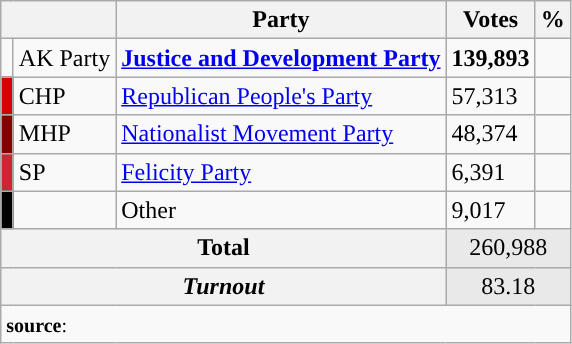<table class="wikitable">
<tr>
<th colspan="2" align="center"></th>
<th align="center">Party</th>
<th align="center">Votes</th>
<th align="center">%</th>
</tr>
<tr align="left">
<td></td>
<td>AK Party</td>
<td><strong><a href='#'>Justice and Development Party</a></strong></td>
<td><strong>139,893</strong></td>
<td><strong></strong></td>
</tr>
<tr align="left">
<td bgcolor="#d50000" width="1"></td>
<td>CHP</td>
<td><a href='#'>Republican People's Party</a></td>
<td>57,313</td>
<td></td>
</tr>
<tr align="left">
<td bgcolor="#870000" width="1"></td>
<td>MHP</td>
<td><a href='#'>Nationalist Movement Party</a></td>
<td>48,374</td>
<td></td>
</tr>
<tr align="left">
<td bgcolor="#D02433" width="1"></td>
<td>SP</td>
<td><a href='#'>Felicity Party</a></td>
<td>6,391</td>
<td></td>
</tr>
<tr align="left">
<td bgcolor=" " width="1"></td>
<td></td>
<td>Other</td>
<td>9,017</td>
<td></td>
</tr>
<tr align="left" style="background-color:#E9E9E9">
<th colspan="3" align="center"><strong>Total</strong></th>
<td colspan="5" align="center">260,988</td>
</tr>
<tr align="left" style="background-color:#E9E9E9">
<th colspan="3" align="center"><em>Turnout</em></th>
<td colspan="5" align="center">83.18</td>
</tr>
<tr>
<td colspan="9" align="left"><small><strong>source</strong>: </small></td>
</tr>
</table>
